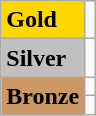<table class="wikitable">
<tr>
<td bgcolor="gold"><strong>Gold</strong></td>
<td></td>
</tr>
<tr>
<td bgcolor="silver"><strong>Silver</strong></td>
<td></td>
</tr>
<tr>
<td rowspan="2" bgcolor="#cc9966"><strong>Bronze</strong></td>
<td></td>
</tr>
<tr>
<td></td>
</tr>
</table>
